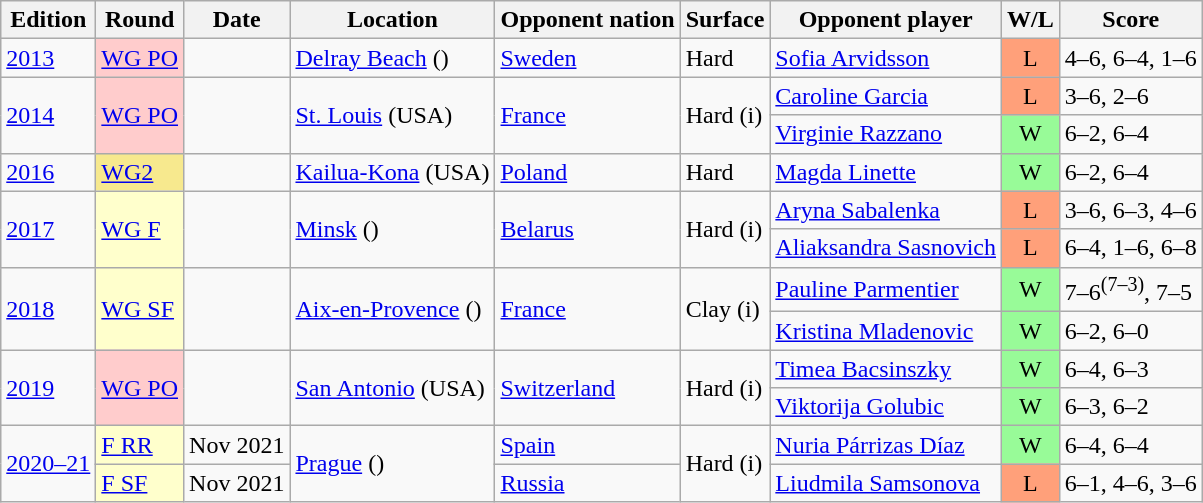<table class="wikitable sortable">
<tr>
<th>Edition</th>
<th>Round</th>
<th>Date</th>
<th>Location</th>
<th>Opponent nation</th>
<th>Surface</th>
<th>Opponent player</th>
<th>W/L</th>
<th class=unsortable>Score</th>
</tr>
<tr>
<td><a href='#'>2013</a></td>
<td bgcolor=ffcccc><a href='#'>WG PO</a></td>
<td></td>
<td><a href='#'>Delray Beach</a> ()</td>
<td> <a href='#'>Sweden</a></td>
<td>Hard</td>
<td><a href='#'>Sofia Arvidsson</a></td>
<td bgcolor=FFA07A align=center>L</td>
<td>4–6, 6–4, 1–6</td>
</tr>
<tr>
<td rowspan=2><a href='#'>2014</a></td>
<td bgcolor=ffcccc rowspan=2><a href='#'>WG PO</a></td>
<td rowspan=2></td>
<td rowspan=2><a href='#'>St. Louis</a> (USA)</td>
<td rowspan=2> <a href='#'>France</a></td>
<td rowspan=2>Hard (i)</td>
<td><a href='#'>Caroline Garcia</a></td>
<td bgcolor=FFA07A align=center>L</td>
<td>3–6, 2–6</td>
</tr>
<tr>
<td><a href='#'>Virginie Razzano</a></td>
<td bgcolor=98FB98 align=center>W</td>
<td>6–2, 6–4</td>
</tr>
<tr>
<td><a href='#'>2016</a></td>
<td bgcolor=#F7E98E><a href='#'>WG2</a></td>
<td></td>
<td><a href='#'>Kailua-Kona</a> (USA)</td>
<td> <a href='#'>Poland</a></td>
<td>Hard</td>
<td><a href='#'>Magda Linette</a></td>
<td bgcolor=98FB98 align=center>W</td>
<td>6–2, 6–4</td>
</tr>
<tr>
<td rowspan=2><a href='#'>2017</a></td>
<td bgcolor=ffffcc rowspan=2><a href='#'>WG F</a></td>
<td rowspan=2></td>
<td rowspan=2><a href='#'>Minsk</a> ()</td>
<td rowspan=2> <a href='#'>Belarus</a></td>
<td rowspan=2>Hard (i)</td>
<td><a href='#'>Aryna Sabalenka</a></td>
<td bgcolor=FFA07A align=center>L</td>
<td>3–6, 6–3, 4–6</td>
</tr>
<tr>
<td><a href='#'>Aliaksandra Sasnovich</a></td>
<td bgcolor=FFA07A align=center>L</td>
<td>6–4, 1–6, 6–8</td>
</tr>
<tr>
<td rowspan=2><a href='#'>2018</a></td>
<td bgcolor=ffffcc rowspan=2><a href='#'>WG SF</a></td>
<td rowspan=2></td>
<td rowspan=2><a href='#'>Aix-en-Provence</a> ()</td>
<td rowspan=2> <a href='#'>France</a></td>
<td rowspan=2>Clay (i)</td>
<td><a href='#'>Pauline Parmentier</a></td>
<td bgcolor=98FB98 align=center>W</td>
<td>7–6<sup>(7–3)</sup>, 7–5</td>
</tr>
<tr>
<td><a href='#'>Kristina Mladenovic</a></td>
<td bgcolor=98FB98 align=center>W</td>
<td>6–2, 6–0</td>
</tr>
<tr>
<td rowspan=2><a href='#'>2019</a></td>
<td bgcolor=ffcccc rowspan=2><a href='#'>WG PO</a></td>
<td rowspan=2></td>
<td rowspan=2><a href='#'>San Antonio</a> (USA)</td>
<td rowspan=2> <a href='#'>Switzerland</a></td>
<td rowspan=2>Hard (i)</td>
<td><a href='#'>Timea Bacsinszky</a></td>
<td bgcolor=98FB98 align=center>W</td>
<td>6–4, 6–3</td>
</tr>
<tr>
<td><a href='#'>Viktorija Golubic</a></td>
<td bgcolor=98FB98 align=center>W</td>
<td>6–3, 6–2</td>
</tr>
<tr>
<td rowspan="2"><a href='#'>2020–21</a></td>
<td bgcolor=ffffcc><a href='#'>F RR</a></td>
<td>Nov 2021</td>
<td rowspan="2"><a href='#'>Prague</a> ()</td>
<td> <a href='#'>Spain</a></td>
<td rowspan="2">Hard (i)</td>
<td><a href='#'>Nuria Párrizas Díaz</a></td>
<td bgcolor=98FB98 align=center>W</td>
<td>6–4, 6–4</td>
</tr>
<tr>
<td bgcolor=ffffcc><a href='#'>F SF</a></td>
<td>Nov 2021</td>
<td> <a href='#'>Russia</a></td>
<td><a href='#'>Liudmila Samsonova</a></td>
<td bgcolor=FFA07A align=center>L</td>
<td>6–1, 4–6, 3–6</td>
</tr>
</table>
